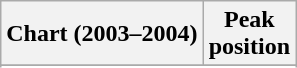<table class="wikitable sortable plainrowheaders" style="text-align:center;">
<tr>
<th scope="col">Chart (2003–2004)</th>
<th scope="col">Peak<br>position</th>
</tr>
<tr>
</tr>
<tr>
</tr>
<tr>
</tr>
<tr>
</tr>
<tr>
</tr>
</table>
